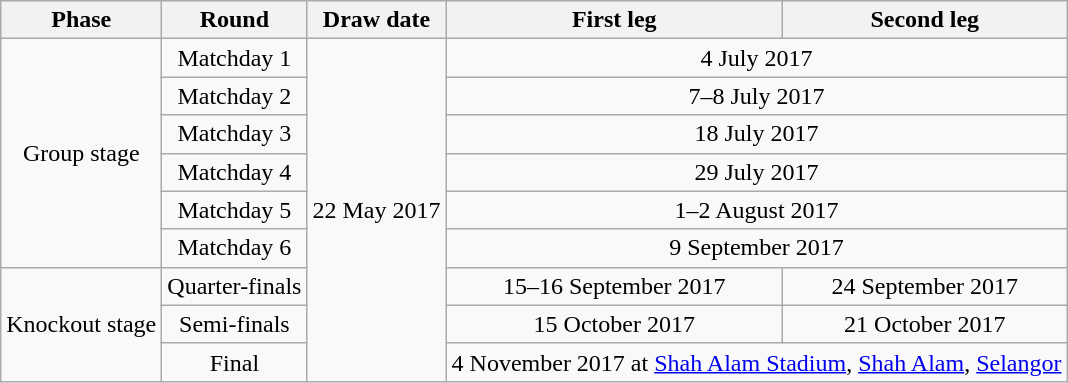<table class="wikitable" style="text-align:center">
<tr>
<th>Phase</th>
<th>Round</th>
<th>Draw date</th>
<th>First leg</th>
<th>Second leg</th>
</tr>
<tr>
<td rowspan=6>Group stage</td>
<td>Matchday 1</td>
<td rowspan=9>22 May 2017<br></td>
<td colspan=2>4 July 2017</td>
</tr>
<tr>
<td>Matchday 2</td>
<td colspan=2>7–8 July 2017</td>
</tr>
<tr>
<td>Matchday 3</td>
<td colspan=2>18 July 2017</td>
</tr>
<tr>
<td>Matchday 4</td>
<td colspan=2>29 July 2017</td>
</tr>
<tr>
<td>Matchday 5</td>
<td colspan=2>1–2 August 2017</td>
</tr>
<tr>
<td>Matchday 6</td>
<td colspan=2>9 September 2017</td>
</tr>
<tr>
<td rowspan=3>Knockout stage</td>
<td>Quarter-finals</td>
<td>15–16 September 2017</td>
<td>24 September 2017</td>
</tr>
<tr>
<td>Semi-finals</td>
<td>15 October 2017</td>
<td>21 October 2017</td>
</tr>
<tr>
<td>Final</td>
<td colspan=2>4 November 2017 at <a href='#'>Shah Alam Stadium</a>, <a href='#'>Shah Alam</a>, <a href='#'>Selangor</a></td>
</tr>
</table>
